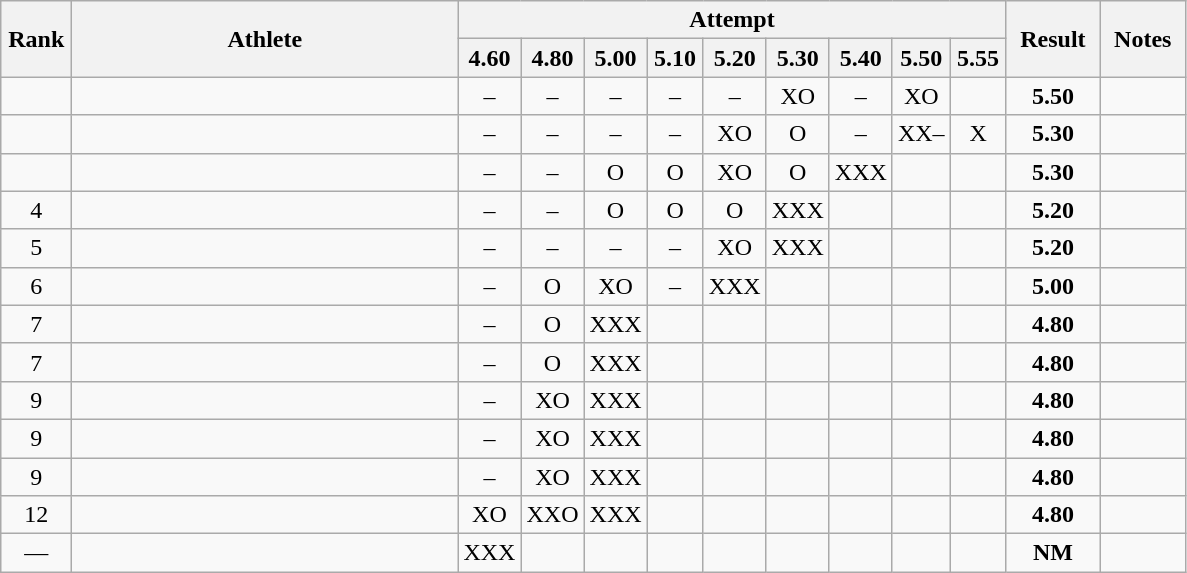<table class="wikitable" style="text-align:center">
<tr>
<th rowspan=2 width=40>Rank</th>
<th rowspan=2 width=250>Athlete</th>
<th colspan=9>Attempt</th>
<th rowspan=2 width=55>Result</th>
<th rowspan=2 width=50>Notes</th>
</tr>
<tr>
<th width=30>4.60</th>
<th width=30>4.80</th>
<th width=30>5.00</th>
<th width=30>5.10</th>
<th width=30>5.20</th>
<th width=30>5.30</th>
<th width=30>5.40</th>
<th width=30>5.50</th>
<th width=30>5.55</th>
</tr>
<tr>
<td></td>
<td align=left></td>
<td>–</td>
<td>–</td>
<td>–</td>
<td>–</td>
<td>–</td>
<td>XO</td>
<td>–</td>
<td>XO</td>
<td></td>
<td><strong>5.50</strong></td>
<td></td>
</tr>
<tr>
<td></td>
<td align=left></td>
<td>–</td>
<td>–</td>
<td>–</td>
<td>–</td>
<td>XO</td>
<td>O</td>
<td>–</td>
<td>XX–</td>
<td>X</td>
<td><strong>5.30</strong></td>
<td></td>
</tr>
<tr>
<td></td>
<td align=left></td>
<td>–</td>
<td>–</td>
<td>O</td>
<td>O</td>
<td>XO</td>
<td>O</td>
<td>XXX</td>
<td></td>
<td></td>
<td><strong>5.30</strong></td>
<td></td>
</tr>
<tr>
<td>4</td>
<td align=left></td>
<td>–</td>
<td>–</td>
<td>O</td>
<td>O</td>
<td>O</td>
<td>XXX</td>
<td></td>
<td></td>
<td></td>
<td><strong>5.20</strong></td>
<td></td>
</tr>
<tr>
<td>5</td>
<td align=left></td>
<td>–</td>
<td>–</td>
<td>–</td>
<td>–</td>
<td>XO</td>
<td>XXX</td>
<td></td>
<td></td>
<td></td>
<td><strong>5.20</strong></td>
<td></td>
</tr>
<tr>
<td>6</td>
<td align=left></td>
<td>–</td>
<td>O</td>
<td>XO</td>
<td>–</td>
<td>XXX</td>
<td></td>
<td></td>
<td></td>
<td></td>
<td><strong>5.00</strong></td>
<td></td>
</tr>
<tr>
<td>7</td>
<td align=left></td>
<td>–</td>
<td>O</td>
<td>XXX</td>
<td></td>
<td></td>
<td></td>
<td></td>
<td></td>
<td></td>
<td><strong>4.80</strong></td>
<td></td>
</tr>
<tr>
<td>7</td>
<td align=left></td>
<td>–</td>
<td>O</td>
<td>XXX</td>
<td></td>
<td></td>
<td></td>
<td></td>
<td></td>
<td></td>
<td><strong>4.80</strong></td>
<td></td>
</tr>
<tr>
<td>9</td>
<td align=left></td>
<td>–</td>
<td>XO</td>
<td>XXX</td>
<td></td>
<td></td>
<td></td>
<td></td>
<td></td>
<td></td>
<td><strong>4.80</strong></td>
<td></td>
</tr>
<tr>
<td>9</td>
<td align=left></td>
<td>–</td>
<td>XO</td>
<td>XXX</td>
<td></td>
<td></td>
<td></td>
<td></td>
<td></td>
<td></td>
<td><strong>4.80</strong></td>
<td></td>
</tr>
<tr>
<td>9</td>
<td align=left></td>
<td>–</td>
<td>XO</td>
<td>XXX</td>
<td></td>
<td></td>
<td></td>
<td></td>
<td></td>
<td></td>
<td><strong>4.80</strong></td>
<td></td>
</tr>
<tr>
<td>12</td>
<td align=left></td>
<td>XO</td>
<td>XXO</td>
<td>XXX</td>
<td></td>
<td></td>
<td></td>
<td></td>
<td></td>
<td></td>
<td><strong>4.80</strong></td>
<td></td>
</tr>
<tr>
<td>—</td>
<td align=left></td>
<td>XXX</td>
<td></td>
<td></td>
<td></td>
<td></td>
<td></td>
<td></td>
<td></td>
<td></td>
<td><strong>NM</strong></td>
<td></td>
</tr>
</table>
